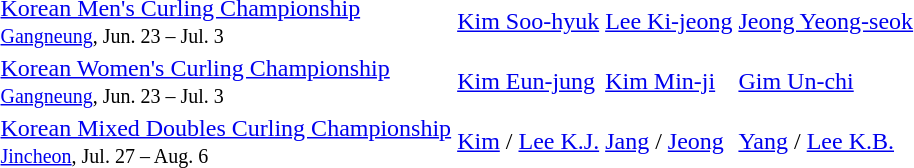<table>
<tr>
<td><a href='#'>Korean Men's Curling Championship</a> <br> <small><a href='#'>Gangneung</a>, Jun. 23 – Jul. 3</small></td>
<td> <a href='#'>Kim Soo-hyuk</a></td>
<td> <a href='#'>Lee Ki-jeong</a></td>
<td> <a href='#'>Jeong Yeong-seok</a></td>
</tr>
<tr>
<td><a href='#'>Korean Women's Curling Championship</a> <br> <small><a href='#'>Gangneung</a>, Jun. 23 – Jul. 3</small></td>
<td> <a href='#'>Kim Eun-jung</a></td>
<td> <a href='#'>Kim Min-ji</a></td>
<td> <a href='#'>Gim Un-chi</a></td>
</tr>
<tr>
<td><a href='#'>Korean Mixed Doubles Curling Championship</a> <br> <small><a href='#'>Jincheon</a>, Jul. 27 – Aug. 6</small></td>
<td> <a href='#'>Kim</a> / <a href='#'>Lee K.J.</a></td>
<td> <a href='#'>Jang</a> / <a href='#'>Jeong</a></td>
<td> <a href='#'>Yang</a> / <a href='#'>Lee K.B.</a></td>
</tr>
</table>
